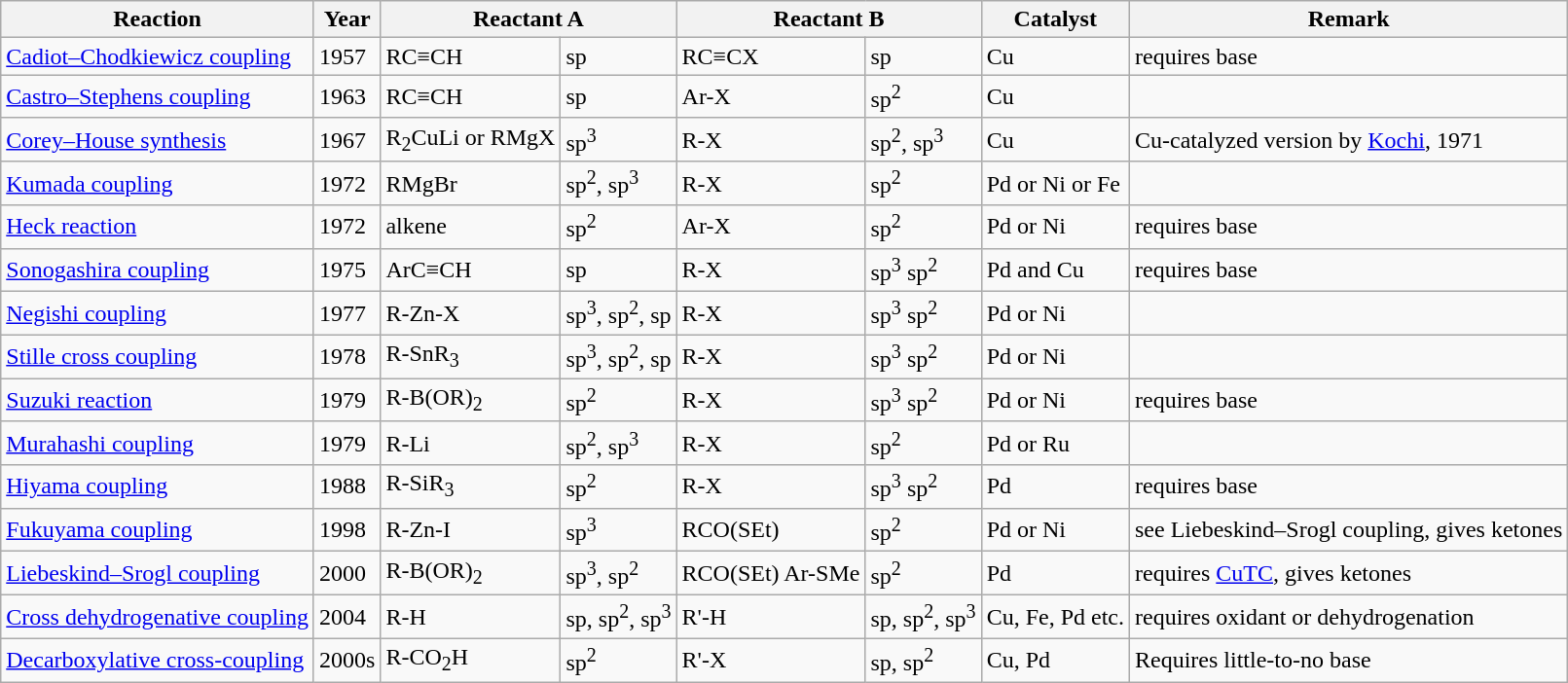<table align="center"  class="wikitable">
<tr>
<th>Reaction</th>
<th>Year</th>
<th colspan="2" align=left>Reactant A</th>
<th colspan="2" align=left>Reactant B</th>
<th>Catalyst</th>
<th>Remark</th>
</tr>
<tr>
<td><a href='#'>Cadiot–Chodkiewicz coupling</a></td>
<td>1957</td>
<td>RC≡CH</td>
<td>sp</td>
<td>RC≡CX</td>
<td>sp</td>
<td>Cu</td>
<td>requires base</td>
</tr>
<tr>
<td><a href='#'>Castro–Stephens coupling</a></td>
<td>1963</td>
<td>RC≡CH</td>
<td>sp</td>
<td>Ar-X</td>
<td>sp<sup>2</sup></td>
<td>Cu</td>
<td></td>
</tr>
<tr>
<td><a href='#'>Corey–House synthesis</a></td>
<td>1967</td>
<td>R<sub>2</sub>CuLi or RMgX</td>
<td>sp<sup>3</sup></td>
<td>R-X</td>
<td>sp<sup>2</sup>, sp<sup>3</sup></td>
<td>Cu</td>
<td>Cu-catalyzed version by <a href='#'>Kochi</a>, 1971</td>
</tr>
<tr>
<td><a href='#'>Kumada coupling</a></td>
<td>1972</td>
<td>RMgBr</td>
<td>sp<sup>2</sup>, sp<sup>3</sup></td>
<td>R-X</td>
<td>sp<sup>2</sup></td>
<td>Pd or Ni or Fe</td>
<td></td>
</tr>
<tr>
<td><a href='#'>Heck reaction</a></td>
<td>1972</td>
<td>alkene</td>
<td>sp<sup>2</sup></td>
<td>Ar-X</td>
<td>sp<sup>2</sup></td>
<td>Pd or Ni</td>
<td>requires base</td>
</tr>
<tr>
<td><a href='#'>Sonogashira coupling</a></td>
<td>1975</td>
<td>ArC≡CH</td>
<td>sp</td>
<td>R-X</td>
<td>sp<sup>3</sup> sp<sup>2</sup></td>
<td>Pd and Cu</td>
<td>requires base</td>
</tr>
<tr>
<td><a href='#'>Negishi coupling</a></td>
<td>1977</td>
<td>R-Zn-X</td>
<td>sp<sup>3</sup>, sp<sup>2</sup>, sp</td>
<td>R-X</td>
<td>sp<sup>3</sup> sp<sup>2</sup></td>
<td>Pd or Ni</td>
<td></td>
</tr>
<tr>
<td><a href='#'>Stille cross coupling</a></td>
<td>1978</td>
<td>R-SnR<sub>3</sub></td>
<td>sp<sup>3</sup>, sp<sup>2</sup>, sp</td>
<td>R-X</td>
<td>sp<sup>3</sup> sp<sup>2</sup></td>
<td>Pd or Ni</td>
<td></td>
</tr>
<tr>
<td><a href='#'>Suzuki reaction</a></td>
<td>1979</td>
<td>R-B(OR)<sub>2</sub></td>
<td>sp<sup>2</sup></td>
<td>R-X</td>
<td>sp<sup>3</sup> sp<sup>2</sup></td>
<td>Pd or Ni</td>
<td>requires base</td>
</tr>
<tr>
<td><a href='#'>Murahashi coupling</a></td>
<td>1979</td>
<td>R-Li</td>
<td>sp<sup>2</sup>, sp<sup>3</sup></td>
<td>R-X</td>
<td>sp<sup>2</sup></td>
<td>Pd or Ru</td>
<td></td>
</tr>
<tr>
<td><a href='#'>Hiyama coupling</a></td>
<td>1988</td>
<td>R-SiR<sub>3</sub></td>
<td>sp<sup>2</sup></td>
<td>R-X</td>
<td>sp<sup>3</sup> sp<sup>2</sup></td>
<td>Pd</td>
<td>requires base</td>
</tr>
<tr>
<td><a href='#'>Fukuyama coupling</a></td>
<td>1998</td>
<td>R-Zn-I</td>
<td>sp<sup>3</sup></td>
<td>RCO(SEt)</td>
<td>sp<sup>2</sup></td>
<td>Pd or Ni</td>
<td>see Liebeskind–Srogl coupling, gives ketones</td>
</tr>
<tr>
<td><a href='#'>Liebeskind–Srogl coupling</a></td>
<td>2000</td>
<td>R-B(OR)<sub>2</sub></td>
<td>sp<sup>3</sup>, sp<sup>2</sup></td>
<td>RCO(SEt) Ar-SMe</td>
<td>sp<sup>2</sup></td>
<td>Pd</td>
<td>requires <a href='#'>CuTC</a>, gives ketones</td>
</tr>
<tr>
<td><a href='#'>Cross dehydrogenative coupling</a></td>
<td>2004</td>
<td>R-H</td>
<td>sp, sp<sup>2</sup>, sp<sup>3</sup></td>
<td>R'-H</td>
<td>sp, sp<sup>2</sup>, sp<sup>3</sup></td>
<td>Cu, Fe, Pd etc.</td>
<td>requires oxidant or dehydrogenation</td>
</tr>
<tr>
<td><a href='#'>Decarboxylative cross-coupling</a></td>
<td>2000s</td>
<td>R-CO<sub>2</sub>H</td>
<td>sp<sup>2</sup></td>
<td>R'-X</td>
<td>sp, sp<sup>2</sup></td>
<td>Cu, Pd</td>
<td>Requires little-to-no base</td>
</tr>
</table>
